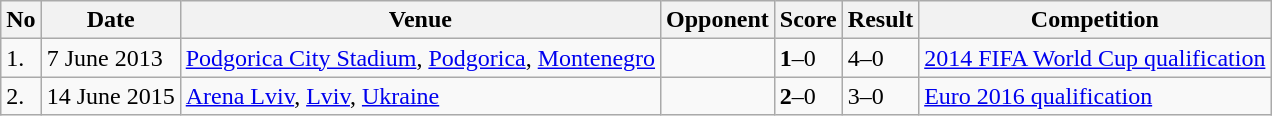<table class="wikitable">
<tr>
<th>No</th>
<th>Date</th>
<th>Venue</th>
<th>Opponent</th>
<th>Score</th>
<th>Result</th>
<th>Competition</th>
</tr>
<tr>
<td>1.</td>
<td>7 June 2013</td>
<td><a href='#'>Podgorica City Stadium</a>, <a href='#'>Podgorica</a>, <a href='#'>Montenegro</a></td>
<td></td>
<td><strong>1</strong>–0</td>
<td>4–0</td>
<td><a href='#'>2014 FIFA World Cup qualification</a></td>
</tr>
<tr>
<td>2.</td>
<td>14 June 2015</td>
<td><a href='#'>Arena Lviv</a>, <a href='#'>Lviv</a>, <a href='#'>Ukraine</a></td>
<td></td>
<td><strong>2</strong>–0</td>
<td>3–0</td>
<td><a href='#'>Euro 2016 qualification</a></td>
</tr>
</table>
